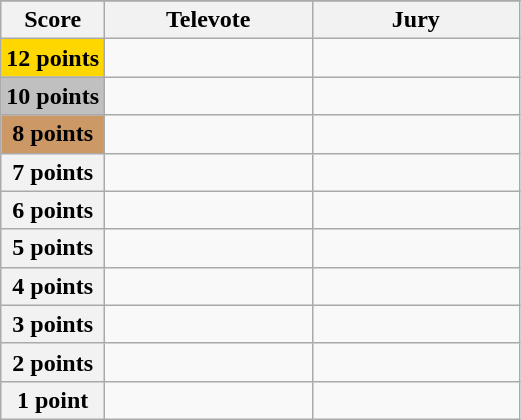<table class="wikitable">
<tr>
</tr>
<tr>
<th scope="col" width="20%">Score</th>
<th scope="col" width="40%">Televote</th>
<th scope="col" width="40%">Jury</th>
</tr>
<tr>
<th scope="row" style="background:gold">12 points</th>
<td></td>
<td></td>
</tr>
<tr>
<th scope="row" style="background:silver">10 points</th>
<td></td>
<td></td>
</tr>
<tr>
<th scope="row" style="background:#CC9966">8 points</th>
<td></td>
<td></td>
</tr>
<tr>
<th scope="row">7 points</th>
<td></td>
<td></td>
</tr>
<tr>
<th scope="row">6 points</th>
<td></td>
<td></td>
</tr>
<tr>
<th scope="row">5 points</th>
<td></td>
<td></td>
</tr>
<tr>
<th scope="row">4 points</th>
<td></td>
<td></td>
</tr>
<tr>
<th scope="row">3 points</th>
<td></td>
<td></td>
</tr>
<tr>
<th scope="row">2 points</th>
<td></td>
<td></td>
</tr>
<tr>
<th scope="row">1 point</th>
<td></td>
<td></td>
</tr>
</table>
